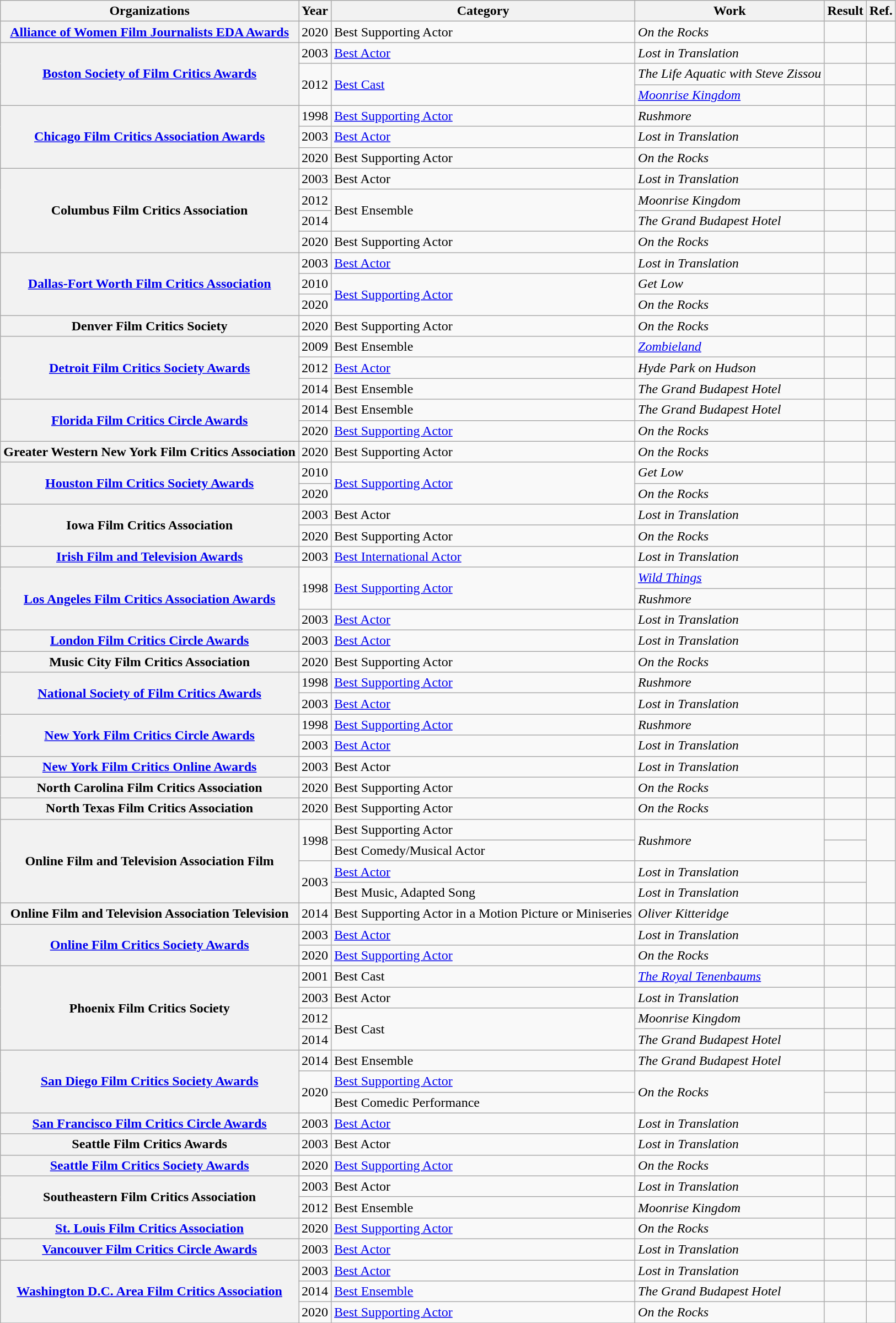<table class="wikitable sortable plainrowheaders">
<tr>
<th>Organizations</th>
<th>Year</th>
<th>Category</th>
<th>Work</th>
<th>Result</th>
<th class="unsortable">Ref.</th>
</tr>
<tr>
<th rowspan="1" scope="row"><a href='#'>Alliance of Women Film Journalists EDA Awards</a></th>
<td style="text-align:center;">2020</td>
<td>Best Supporting Actor</td>
<td><em>On the Rocks</em></td>
<td></td>
<td style="text-align:center;"></td>
</tr>
<tr>
<th rowspan="3" scope="row"><a href='#'>Boston Society of Film Critics Awards</a></th>
<td style="text-align:center;">2003</td>
<td><a href='#'>Best Actor</a></td>
<td><em>Lost in Translation</em></td>
<td></td>
<td style="text-align:center;"></td>
</tr>
<tr>
<td style="text-align:center;", rowspan="2">2012</td>
<td rowspan="2"><a href='#'>Best Cast</a></td>
<td><em>The Life Aquatic with Steve Zissou</em></td>
<td></td>
<td style="text-align:center;"></td>
</tr>
<tr>
<td><em><a href='#'>Moonrise Kingdom</a></em></td>
<td></td>
<td style="text-align:center;"></td>
</tr>
<tr>
<th rowspan="3" scope="row"><a href='#'>Chicago Film Critics Association Awards</a></th>
<td style="text-align:center;">1998</td>
<td><a href='#'>Best Supporting Actor</a></td>
<td><em>Rushmore</em></td>
<td></td>
<td style="text-align:center;"></td>
</tr>
<tr>
<td style="text-align:center;">2003</td>
<td><a href='#'>Best Actor</a></td>
<td><em>Lost in Translation</em></td>
<td></td>
<td style="text-align:center;"></td>
</tr>
<tr>
<td style="text-align:center;">2020</td>
<td>Best Supporting Actor</td>
<td><em>On the Rocks</em></td>
<td></td>
<td style="text-align:center;"></td>
</tr>
<tr>
<th rowspan="4" scope="row">Columbus Film Critics Association</th>
<td style="text-align:center;">2003</td>
<td>Best Actor</td>
<td><em>Lost in Translation</em></td>
<td></td>
<td style="text-align:center;"></td>
</tr>
<tr>
<td style="text-align:center;">2012</td>
<td rowspan="2">Best Ensemble</td>
<td><em>Moonrise Kingdom</em></td>
<td></td>
<td style="text-align:center;"></td>
</tr>
<tr>
<td style="text-align:center;">2014</td>
<td><em>The Grand Budapest Hotel</em></td>
<td></td>
<td style="text-align:center;"></td>
</tr>
<tr>
<td style="text-align:center;">2020</td>
<td>Best Supporting Actor</td>
<td><em>On the Rocks</em></td>
<td></td>
<td style="text-align:center;"></td>
</tr>
<tr>
<th rowspan="3" scope="row"><a href='#'>Dallas-Fort Worth Film Critics Association</a></th>
<td style="text-align:center;">2003</td>
<td><a href='#'>Best Actor</a></td>
<td><em>Lost in Translation</em></td>
<td></td>
<td style="text-align:center;"></td>
</tr>
<tr>
<td style="text-align:center;">2010</td>
<td rowspan="2"><a href='#'>Best Supporting Actor</a></td>
<td><em>Get Low</em></td>
<td></td>
<td style="text-align:center;"></td>
</tr>
<tr>
<td style="text-align:center;">2020</td>
<td><em>On the Rocks</em></td>
<td></td>
<td style="text-align:center;"></td>
</tr>
<tr>
<th rowspan="1" scope="row">Denver Film Critics Society</th>
<td style="text-align:center;">2020</td>
<td>Best Supporting Actor</td>
<td><em>On the Rocks</em></td>
<td></td>
<td style="text-align:center;"></td>
</tr>
<tr>
<th rowspan="3" scope="row"><a href='#'>Detroit Film Critics Society Awards</a></th>
<td style="text-align:center;">2009</td>
<td>Best Ensemble</td>
<td><em><a href='#'>Zombieland</a></em></td>
<td></td>
<td style="text-align:center;"></td>
</tr>
<tr>
<td style="text-align:center;">2012</td>
<td><a href='#'>Best Actor</a></td>
<td><em>Hyde Park on Hudson</em></td>
<td></td>
<td style="text-align:center;"></td>
</tr>
<tr>
<td style="text-align:center;">2014</td>
<td>Best Ensemble</td>
<td><em>The Grand Budapest Hotel</em></td>
<td></td>
<td style="text-align:center;"></td>
</tr>
<tr>
<th rowspan="2" scope="row"><a href='#'>Florida Film Critics Circle Awards</a></th>
<td style="text-align:center;">2014</td>
<td>Best Ensemble</td>
<td><em>The Grand Budapest Hotel</em></td>
<td></td>
<td style="text-align:center;"></td>
</tr>
<tr>
<td style="text-align:center;">2020</td>
<td><a href='#'>Best Supporting Actor</a></td>
<td><em>On the Rocks</em></td>
<td></td>
<td style="text-align:center;"></td>
</tr>
<tr>
<th rowspan="1" scope="row">Greater Western New York Film Critics Association</th>
<td style="text-align:center;">2020</td>
<td>Best Supporting Actor</td>
<td><em>On the Rocks</em></td>
<td></td>
<td style="text-align:center;"></td>
</tr>
<tr>
<th rowspan="2" scope="row"><a href='#'>Houston Film Critics Society Awards</a></th>
<td style="text-align:center;">2010</td>
<td rowspan="2"><a href='#'>Best Supporting Actor</a></td>
<td><em>Get Low</em></td>
<td></td>
<td style="text-align:center;"></td>
</tr>
<tr>
<td style="text-align:center;">2020</td>
<td><em>On the Rocks</em></td>
<td></td>
<td style="text-align:center;"></td>
</tr>
<tr>
<th rowspan="2" scope="row">Iowa Film Critics Association</th>
<td style="text-align:center;">2003</td>
<td>Best Actor</td>
<td><em>Lost in Translation</em></td>
<td></td>
<td style="text-align:center;"></td>
</tr>
<tr>
<td style="text-align:center;">2020</td>
<td>Best Supporting Actor</td>
<td><em>On the Rocks</em></td>
<td></td>
<td style="text-align:center;"></td>
</tr>
<tr>
<th rowspan="1" scope="row"><a href='#'>Irish Film and Television Awards</a></th>
<td style="text-align:center;">2003</td>
<td><a href='#'>Best International Actor</a></td>
<td><em>Lost in Translation</em></td>
<td></td>
<td style="text-align:center;"></td>
</tr>
<tr>
<th rowspan="3" scope="row"><a href='#'>Los Angeles Film Critics Association Awards</a></th>
<td style="text-align:center;", rowspan="2">1998</td>
<td rowspan="2"><a href='#'>Best Supporting Actor</a></td>
<td><em><a href='#'>Wild Things</a></em></td>
<td></td>
<td style="text-align:center;"></td>
</tr>
<tr>
<td><em>Rushmore</em></td>
<td></td>
<td style="text-align:center;"></td>
</tr>
<tr>
<td style="text-align:center;">2003</td>
<td><a href='#'>Best Actor</a></td>
<td><em>Lost in Translation</em></td>
<td></td>
<td style="text-align:center;"></td>
</tr>
<tr>
<th rowspan="1" scope="row"><a href='#'>London Film Critics Circle Awards</a></th>
<td style="text-align:center;">2003</td>
<td><a href='#'>Best Actor</a></td>
<td><em>Lost in Translation</em></td>
<td></td>
<td style="text-align:center;"></td>
</tr>
<tr>
<th rowspan="1" scope="row">Music City Film Critics Association</th>
<td style="text-align:center;">2020</td>
<td>Best Supporting Actor</td>
<td><em>On the Rocks</em></td>
<td></td>
<td style="text-align:center;"></td>
</tr>
<tr>
<th rowspan="2" scope="row"><a href='#'>National Society of Film Critics Awards</a></th>
<td style="text-align:center;">1998</td>
<td><a href='#'>Best Supporting Actor</a></td>
<td><em>Rushmore</em></td>
<td></td>
<td style="text-align:center;"></td>
</tr>
<tr>
<td style="text-align:center;">2003</td>
<td><a href='#'>Best Actor</a></td>
<td><em>Lost in Translation</em></td>
<td></td>
<td style="text-align:center;"></td>
</tr>
<tr>
<th rowspan="2" scope="row"><a href='#'>New York Film Critics Circle Awards</a></th>
<td style="text-align:center;">1998</td>
<td><a href='#'>Best Supporting Actor</a></td>
<td><em>Rushmore</em></td>
<td></td>
<td style="text-align:center;"></td>
</tr>
<tr>
<td style="text-align:center;">2003</td>
<td><a href='#'>Best Actor</a></td>
<td><em>Lost in Translation</em></td>
<td></td>
<td style="text-align:center;"></td>
</tr>
<tr>
<th rowspan="1" scope="row"><a href='#'>New York Film Critics Online Awards</a></th>
<td style="text-align:center;">2003</td>
<td>Best Actor</td>
<td><em>Lost in Translation</em></td>
<td></td>
<td style="text-align:center;"></td>
</tr>
<tr>
<th rowspan="1" scope="row">North Carolina Film Critics Association</th>
<td style="text-align:center;">2020</td>
<td>Best Supporting Actor</td>
<td><em>On the Rocks</em></td>
<td></td>
<td style="text-align:center;"></td>
</tr>
<tr>
<th rowspan="1" scope="row">North Texas Film Critics Association</th>
<td style="text-align:center;">2020</td>
<td>Best Supporting Actor</td>
<td><em>On the Rocks</em></td>
<td></td>
<td style="text-align:center;"></td>
</tr>
<tr>
<th rowspan="4" scope="row">Online Film and Television Association Film</th>
<td style="text-align:center;", rowspan="2">1998</td>
<td>Best Supporting Actor</td>
<td rowspan="2"><em>Rushmore</em></td>
<td></td>
<td rowspan=2></td>
</tr>
<tr>
<td>Best Comedy/Musical Actor</td>
<td></td>
</tr>
<tr>
<td style="text-align:center;", rowspan="2">2003</td>
<td><a href='#'>Best Actor</a></td>
<td><em>Lost in Translation</em></td>
<td></td>
<td style="text-align:center;", rowspan=2></td>
</tr>
<tr>
<td>Best Music, Adapted Song</td>
<td><em>Lost in Translation</em><br></td>
<td></td>
</tr>
<tr>
<th rowspan="1" scope="row">Online Film and Television Association Television</th>
<td style="text-align:center;">2014</td>
<td>Best Supporting Actor in a Motion Picture or Miniseries</td>
<td><em>Oliver Kitteridge</em></td>
<td></td>
<td style="text-align:center;"></td>
</tr>
<tr>
<th rowspan="2" scope="row"><a href='#'>Online Film Critics Society Awards</a></th>
<td style="text-align:center;">2003</td>
<td><a href='#'>Best Actor</a></td>
<td><em>Lost in Translation</em></td>
<td></td>
<td style="text-align:center;"></td>
</tr>
<tr>
<td style="text-align:center;">2020</td>
<td><a href='#'>Best Supporting Actor</a></td>
<td><em>On the Rocks</em></td>
<td></td>
<td style="text-align:center;"></td>
</tr>
<tr>
<th rowspan="4" scope="row">Phoenix Film Critics Society</th>
<td style="text-align:center;">2001</td>
<td>Best Cast</td>
<td><em><a href='#'>The Royal Tenenbaums</a></em></td>
<td></td>
<td style="text-align:center;"></td>
</tr>
<tr>
<td style="text-align:center;">2003</td>
<td>Best Actor</td>
<td><em>Lost in Translation</em></td>
<td></td>
<td style="text-align:center;"></td>
</tr>
<tr>
<td style="text-align:center;">2012</td>
<td rowspan="2">Best Cast</td>
<td><em>Moonrise Kingdom</em></td>
<td></td>
<td style="text-align:center;"></td>
</tr>
<tr>
<td style="text-align:center;">2014</td>
<td><em>The Grand Budapest Hotel</em></td>
<td></td>
<td style="text-align:center;"></td>
</tr>
<tr>
<th rowspan="3" scope="row"><a href='#'>San Diego Film Critics Society Awards</a></th>
<td style="text-align:center;">2014</td>
<td>Best Ensemble</td>
<td><em>The Grand Budapest Hotel</em></td>
<td></td>
<td style="text-align:center;"></td>
</tr>
<tr>
<td style="text-align:center;", rowspan="2">2020</td>
<td><a href='#'>Best Supporting Actor</a></td>
<td rowspan="2"><em>On the Rocks</em></td>
<td></td>
<td style="text-align:center;"></td>
</tr>
<tr>
<td>Best Comedic Performance</td>
<td></td>
<td style="text-align:center;"></td>
</tr>
<tr>
<th rowspan="1" scope="row"><a href='#'>San Francisco Film Critics Circle Awards</a></th>
<td style="text-align:center;">2003</td>
<td><a href='#'>Best Actor</a></td>
<td><em>Lost in Translation</em></td>
<td></td>
<td style="text-align:center;"></td>
</tr>
<tr>
<th rowspan="1" scope="row">Seattle Film Critics Awards</th>
<td style="text-align:center;">2003</td>
<td>Best Actor</td>
<td><em>Lost in Translation</em></td>
<td></td>
<td style="text-align:center;"></td>
</tr>
<tr>
<th rowspan="1" scope="row"><a href='#'>Seattle Film Critics Society Awards</a></th>
<td style="text-align:center;">2020</td>
<td><a href='#'>Best Supporting Actor</a></td>
<td><em>On the Rocks</em></td>
<td></td>
<td style="text-align:center;"></td>
</tr>
<tr>
<th rowspan="2" scope="row">Southeastern Film Critics Association</th>
<td style="text-align:center;">2003</td>
<td>Best Actor</td>
<td><em>Lost in Translation</em></td>
<td></td>
<td style="text-align:center;"></td>
</tr>
<tr>
<td style="text-align:center;">2012</td>
<td>Best Ensemble</td>
<td><em>Moonrise Kingdom</em></td>
<td></td>
<td style="text-align:center;"></td>
</tr>
<tr>
<th rowspan=1" scope="row"><a href='#'>St. Louis Film Critics Association</a></th>
<td style="text-align:center;">2020</td>
<td><a href='#'>Best Supporting Actor</a></td>
<td><em>On the Rocks</em></td>
<td></td>
<td style="text-align:center;"></td>
</tr>
<tr>
<th rowspan="1" scope="row"><a href='#'>Vancouver Film Critics Circle Awards</a></th>
<td style="text-align:center;">2003</td>
<td><a href='#'>Best Actor</a></td>
<td><em>Lost in Translation</em></td>
<td></td>
<td style="text-align:center;"></td>
</tr>
<tr>
<th rowspan="3" scope="row"><a href='#'>Washington D.C. Area Film Critics Association</a></th>
<td style="text-align:center;">2003</td>
<td><a href='#'>Best Actor</a></td>
<td><em>Lost in Translation</em></td>
<td></td>
<td style="text-align:center;"></td>
</tr>
<tr>
<td style="text-align:center;">2014</td>
<td><a href='#'>Best Ensemble</a></td>
<td><em>The Grand Budapest Hotel</em></td>
<td></td>
<td style="text-align:center;"></td>
</tr>
<tr>
<td style="text-align:center;">2020</td>
<td><a href='#'>Best Supporting Actor</a></td>
<td><em>On the Rocks</em></td>
<td></td>
<td style="text-align:center;"></td>
</tr>
<tr>
</tr>
</table>
